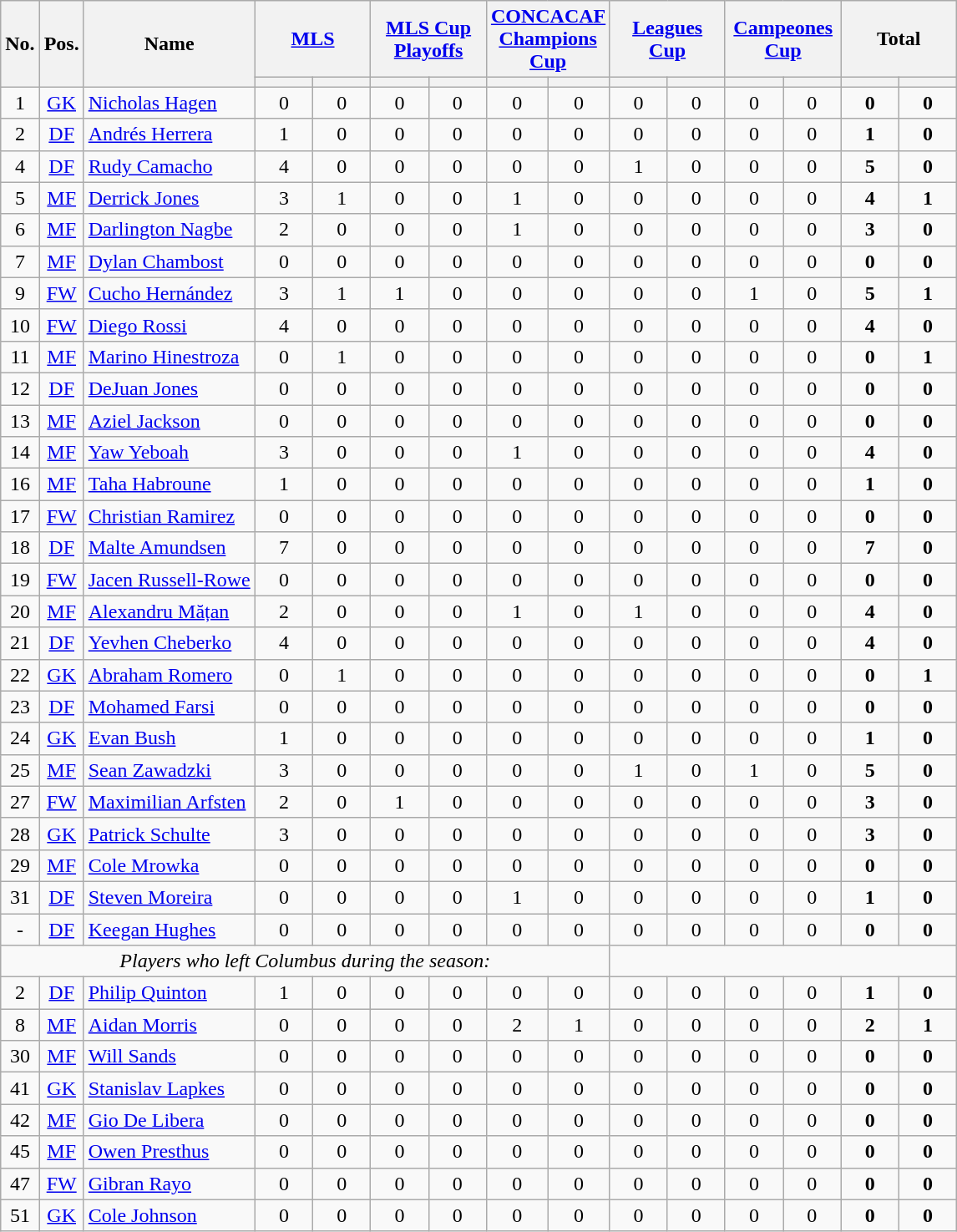<table class="wikitable sortable" style="text-align: center;">
<tr>
<th rowspan=2>No.</th>
<th rowspan=2>Pos.</th>
<th rowspan=2>Name</th>
<th colspan=2 style="width:85px;"><a href='#'>MLS</a></th>
<th colspan=2 style="width:85px;"><a href='#'>MLS Cup Playoffs</a></th>
<th colspan=2 style="width:85px;"><a href='#'>CONCACAF Champions Cup</a></th>
<th colspan=2 style="width:85px;"><a href='#'>Leagues Cup</a></th>
<th colspan=2 style="width:85px;"><a href='#'>Campeones Cup</a></th>
<th colspan=2 style="width:85px;"><strong>Total</strong></th>
</tr>
<tr>
<th></th>
<th></th>
<th></th>
<th></th>
<th></th>
<th></th>
<th></th>
<th></th>
<th></th>
<th></th>
<th></th>
<th></th>
</tr>
<tr>
<td>1</td>
<td><a href='#'>GK</a></td>
<td align=left> <a href='#'>Nicholas Hagen</a></td>
<td>0</td>
<td>0</td>
<td>0</td>
<td>0</td>
<td>0</td>
<td>0</td>
<td>0</td>
<td>0</td>
<td>0</td>
<td>0</td>
<td><strong>0</strong></td>
<td><strong>0</strong></td>
</tr>
<tr>
<td>2</td>
<td><a href='#'>DF</a></td>
<td align=left> <a href='#'>Andrés Herrera</a></td>
<td>1</td>
<td>0</td>
<td>0</td>
<td>0</td>
<td>0</td>
<td>0</td>
<td>0</td>
<td>0</td>
<td>0</td>
<td>0</td>
<td><strong>1</strong></td>
<td><strong>0</strong></td>
</tr>
<tr>
<td>4</td>
<td><a href='#'>DF</a></td>
<td align=left> <a href='#'>Rudy Camacho</a></td>
<td>4</td>
<td>0</td>
<td>0</td>
<td>0</td>
<td>0</td>
<td>0</td>
<td>1</td>
<td>0</td>
<td>0</td>
<td>0</td>
<td><strong>5</strong></td>
<td><strong>0</strong></td>
</tr>
<tr>
<td>5</td>
<td><a href='#'>MF</a></td>
<td align=left> <a href='#'>Derrick Jones</a></td>
<td>3</td>
<td>1</td>
<td>0</td>
<td>0</td>
<td>1</td>
<td>0</td>
<td>0</td>
<td>0</td>
<td>0</td>
<td>0</td>
<td><strong>4</strong></td>
<td><strong>1</strong></td>
</tr>
<tr>
<td>6</td>
<td><a href='#'>MF</a></td>
<td align=left> <a href='#'>Darlington Nagbe</a></td>
<td>2</td>
<td>0</td>
<td>0</td>
<td>0</td>
<td>1</td>
<td>0</td>
<td>0</td>
<td>0</td>
<td>0</td>
<td>0</td>
<td><strong>3</strong></td>
<td><strong>0</strong></td>
</tr>
<tr>
<td>7</td>
<td><a href='#'>MF</a></td>
<td align=left> <a href='#'>Dylan Chambost</a></td>
<td>0</td>
<td>0</td>
<td>0</td>
<td>0</td>
<td>0</td>
<td>0</td>
<td>0</td>
<td>0</td>
<td>0</td>
<td>0</td>
<td><strong>0</strong></td>
<td><strong>0</strong></td>
</tr>
<tr>
<td>9</td>
<td><a href='#'>FW</a></td>
<td align=left> <a href='#'>Cucho Hernández</a></td>
<td>3</td>
<td>1</td>
<td>1</td>
<td>0</td>
<td>0</td>
<td>0</td>
<td>0</td>
<td>0</td>
<td>1</td>
<td>0</td>
<td><strong>5</strong></td>
<td><strong>1</strong></td>
</tr>
<tr>
<td>10</td>
<td><a href='#'>FW</a></td>
<td align=left> <a href='#'>Diego Rossi</a></td>
<td>4</td>
<td>0</td>
<td>0</td>
<td>0</td>
<td>0</td>
<td>0</td>
<td>0</td>
<td>0</td>
<td>0</td>
<td>0</td>
<td><strong>4</strong></td>
<td><strong>0</strong></td>
</tr>
<tr>
<td>11</td>
<td><a href='#'>MF</a></td>
<td align=left> <a href='#'>Marino Hinestroza</a></td>
<td>0</td>
<td>1</td>
<td>0</td>
<td>0</td>
<td>0</td>
<td>0</td>
<td>0</td>
<td>0</td>
<td>0</td>
<td>0</td>
<td><strong>0</strong></td>
<td><strong>1</strong></td>
</tr>
<tr>
<td>12</td>
<td><a href='#'>DF</a></td>
<td align=left> <a href='#'>DeJuan Jones</a></td>
<td>0</td>
<td>0</td>
<td>0</td>
<td>0</td>
<td>0</td>
<td>0</td>
<td>0</td>
<td>0</td>
<td>0</td>
<td>0</td>
<td><strong>0</strong></td>
<td><strong>0</strong></td>
</tr>
<tr>
<td>13</td>
<td><a href='#'>MF</a></td>
<td align=left> <a href='#'>Aziel Jackson</a></td>
<td>0</td>
<td>0</td>
<td>0</td>
<td>0</td>
<td>0</td>
<td>0</td>
<td>0</td>
<td>0</td>
<td>0</td>
<td>0</td>
<td><strong>0</strong></td>
<td><strong>0</strong></td>
</tr>
<tr>
<td>14</td>
<td><a href='#'>MF</a></td>
<td align=left> <a href='#'>Yaw Yeboah</a></td>
<td>3</td>
<td>0</td>
<td>0</td>
<td>0</td>
<td>1</td>
<td>0</td>
<td>0</td>
<td>0</td>
<td>0</td>
<td>0</td>
<td><strong>4</strong></td>
<td><strong>0</strong></td>
</tr>
<tr>
<td>16</td>
<td><a href='#'>MF</a></td>
<td align=left> <a href='#'>Taha Habroune</a></td>
<td>1</td>
<td>0</td>
<td>0</td>
<td>0</td>
<td>0</td>
<td>0</td>
<td>0</td>
<td>0</td>
<td>0</td>
<td>0</td>
<td><strong>1</strong></td>
<td><strong>0</strong></td>
</tr>
<tr>
<td>17</td>
<td><a href='#'>FW</a></td>
<td align=left> <a href='#'>Christian Ramirez</a></td>
<td>0</td>
<td>0</td>
<td>0</td>
<td>0</td>
<td>0</td>
<td>0</td>
<td>0</td>
<td>0</td>
<td>0</td>
<td>0</td>
<td><strong>0</strong></td>
<td><strong>0</strong></td>
</tr>
<tr>
<td>18</td>
<td><a href='#'>DF</a></td>
<td align=left> <a href='#'>Malte Amundsen</a></td>
<td>7</td>
<td>0</td>
<td>0</td>
<td>0</td>
<td>0</td>
<td>0</td>
<td>0</td>
<td>0</td>
<td>0</td>
<td>0</td>
<td><strong>7</strong></td>
<td><strong>0</strong></td>
</tr>
<tr>
<td>19</td>
<td><a href='#'>FW</a></td>
<td align=left> <a href='#'>Jacen Russell-Rowe</a></td>
<td>0</td>
<td>0</td>
<td>0</td>
<td>0</td>
<td>0</td>
<td>0</td>
<td>0</td>
<td>0</td>
<td>0</td>
<td>0</td>
<td><strong>0</strong></td>
<td><strong>0</strong></td>
</tr>
<tr>
<td>20</td>
<td><a href='#'>MF</a></td>
<td align=left> <a href='#'>Alexandru Mățan</a></td>
<td>2</td>
<td>0</td>
<td>0</td>
<td>0</td>
<td>1</td>
<td>0</td>
<td>1</td>
<td>0</td>
<td>0</td>
<td>0</td>
<td><strong>4</strong></td>
<td><strong>0</strong></td>
</tr>
<tr>
<td>21</td>
<td><a href='#'>DF</a></td>
<td align=left> <a href='#'>Yevhen Cheberko</a></td>
<td>4</td>
<td>0</td>
<td>0</td>
<td>0</td>
<td>0</td>
<td>0</td>
<td>0</td>
<td>0</td>
<td>0</td>
<td>0</td>
<td><strong>4</strong></td>
<td><strong>0</strong></td>
</tr>
<tr>
<td>22</td>
<td><a href='#'>GK</a></td>
<td align=left> <a href='#'>Abraham Romero</a></td>
<td>0</td>
<td>1</td>
<td>0</td>
<td>0</td>
<td>0</td>
<td>0</td>
<td>0</td>
<td>0</td>
<td>0</td>
<td>0</td>
<td><strong>0</strong></td>
<td><strong>1</strong></td>
</tr>
<tr>
<td>23</td>
<td><a href='#'>DF</a></td>
<td align=left> <a href='#'>Mohamed Farsi</a></td>
<td>0</td>
<td>0</td>
<td>0</td>
<td>0</td>
<td>0</td>
<td>0</td>
<td>0</td>
<td>0</td>
<td>0</td>
<td>0</td>
<td><strong>0</strong></td>
<td><strong>0</strong></td>
</tr>
<tr>
<td>24</td>
<td><a href='#'>GK</a></td>
<td align=left> <a href='#'>Evan Bush</a></td>
<td>1</td>
<td>0</td>
<td>0</td>
<td>0</td>
<td>0</td>
<td>0</td>
<td>0</td>
<td>0</td>
<td>0</td>
<td>0</td>
<td><strong>1</strong></td>
<td><strong>0</strong></td>
</tr>
<tr>
<td>25</td>
<td><a href='#'>MF</a></td>
<td align=left> <a href='#'>Sean Zawadzki</a></td>
<td>3</td>
<td>0</td>
<td>0</td>
<td>0</td>
<td>0</td>
<td>0</td>
<td>1</td>
<td>0</td>
<td>1</td>
<td>0</td>
<td><strong>5</strong></td>
<td><strong>0</strong></td>
</tr>
<tr>
<td>27</td>
<td><a href='#'>FW</a></td>
<td align=left> <a href='#'>Maximilian Arfsten</a></td>
<td>2</td>
<td>0</td>
<td>1</td>
<td>0</td>
<td>0</td>
<td>0</td>
<td>0</td>
<td>0</td>
<td>0</td>
<td>0</td>
<td><strong>3</strong></td>
<td><strong>0</strong></td>
</tr>
<tr>
<td>28</td>
<td><a href='#'>GK</a></td>
<td align=left> <a href='#'>Patrick Schulte</a></td>
<td>3</td>
<td>0</td>
<td>0</td>
<td>0</td>
<td>0</td>
<td>0</td>
<td>0</td>
<td>0</td>
<td>0</td>
<td>0</td>
<td><strong>3</strong></td>
<td><strong>0</strong></td>
</tr>
<tr>
<td>29</td>
<td><a href='#'>MF</a></td>
<td align=left> <a href='#'>Cole Mrowka</a></td>
<td>0</td>
<td>0</td>
<td>0</td>
<td>0</td>
<td>0</td>
<td>0</td>
<td>0</td>
<td>0</td>
<td>0</td>
<td>0</td>
<td><strong>0</strong></td>
<td><strong>0</strong></td>
</tr>
<tr>
<td>31</td>
<td><a href='#'>DF</a></td>
<td align=left> <a href='#'>Steven Moreira</a></td>
<td>0</td>
<td>0</td>
<td>0</td>
<td>0</td>
<td>1</td>
<td>0</td>
<td>0</td>
<td>0</td>
<td>0</td>
<td>0</td>
<td><strong>1</strong></td>
<td><strong>0</strong></td>
</tr>
<tr>
<td>-</td>
<td><a href='#'>DF</a></td>
<td align=left> <a href='#'>Keegan Hughes</a></td>
<td>0</td>
<td>0</td>
<td>0</td>
<td>0</td>
<td>0</td>
<td>0</td>
<td>0</td>
<td>0</td>
<td>0</td>
<td>0</td>
<td><strong>0</strong></td>
<td><strong>0</strong></td>
</tr>
<tr>
<td colspan=9 align=center><em>Players who left Columbus during the season:</em></td>
</tr>
<tr>
<td>2</td>
<td><a href='#'>DF</a></td>
<td align=left> <a href='#'>Philip Quinton</a></td>
<td>1</td>
<td>0</td>
<td>0</td>
<td>0</td>
<td>0</td>
<td>0</td>
<td>0</td>
<td>0</td>
<td>0</td>
<td>0</td>
<td><strong>1</strong></td>
<td><strong>0</strong></td>
</tr>
<tr>
<td>8</td>
<td><a href='#'>MF</a></td>
<td align=left> <a href='#'>Aidan Morris</a></td>
<td>0</td>
<td>0</td>
<td>0</td>
<td>0</td>
<td>2</td>
<td>1</td>
<td>0</td>
<td>0</td>
<td>0</td>
<td>0</td>
<td><strong>2</strong></td>
<td><strong>1</strong></td>
</tr>
<tr>
<td>30</td>
<td><a href='#'>MF</a></td>
<td align=left> <a href='#'>Will Sands</a></td>
<td>0</td>
<td>0</td>
<td>0</td>
<td>0</td>
<td>0</td>
<td>0</td>
<td>0</td>
<td>0</td>
<td>0</td>
<td>0</td>
<td><strong>0</strong></td>
<td><strong>0</strong></td>
</tr>
<tr>
<td>41</td>
<td><a href='#'>GK</a></td>
<td align=left> <a href='#'>Stanislav Lapkes</a></td>
<td>0</td>
<td>0</td>
<td>0</td>
<td>0</td>
<td>0</td>
<td>0</td>
<td>0</td>
<td>0</td>
<td>0</td>
<td>0</td>
<td><strong>0</strong></td>
<td><strong>0</strong></td>
</tr>
<tr>
<td>42</td>
<td><a href='#'>MF</a></td>
<td align=left> <a href='#'>Gio De Libera</a></td>
<td>0</td>
<td>0</td>
<td>0</td>
<td>0</td>
<td>0</td>
<td>0</td>
<td>0</td>
<td>0</td>
<td>0</td>
<td>0</td>
<td><strong>0</strong></td>
<td><strong>0</strong></td>
</tr>
<tr>
<td>45</td>
<td><a href='#'>MF</a></td>
<td align=left> <a href='#'>Owen Presthus</a></td>
<td>0</td>
<td>0</td>
<td>0</td>
<td>0</td>
<td>0</td>
<td>0</td>
<td>0</td>
<td>0</td>
<td>0</td>
<td>0</td>
<td><strong>0</strong></td>
<td><strong>0</strong></td>
</tr>
<tr>
<td>47</td>
<td><a href='#'>FW</a></td>
<td align=left> <a href='#'>Gibran Rayo</a></td>
<td>0</td>
<td>0</td>
<td>0</td>
<td>0</td>
<td>0</td>
<td>0</td>
<td>0</td>
<td>0</td>
<td>0</td>
<td>0</td>
<td><strong>0</strong></td>
<td><strong>0</strong></td>
</tr>
<tr>
<td>51</td>
<td><a href='#'>GK</a></td>
<td align=left> <a href='#'>Cole Johnson</a></td>
<td>0</td>
<td>0</td>
<td>0</td>
<td>0</td>
<td>0</td>
<td>0</td>
<td>0</td>
<td>0</td>
<td>0</td>
<td>0</td>
<td><strong>0</strong></td>
<td><strong>0</strong></td>
</tr>
</table>
